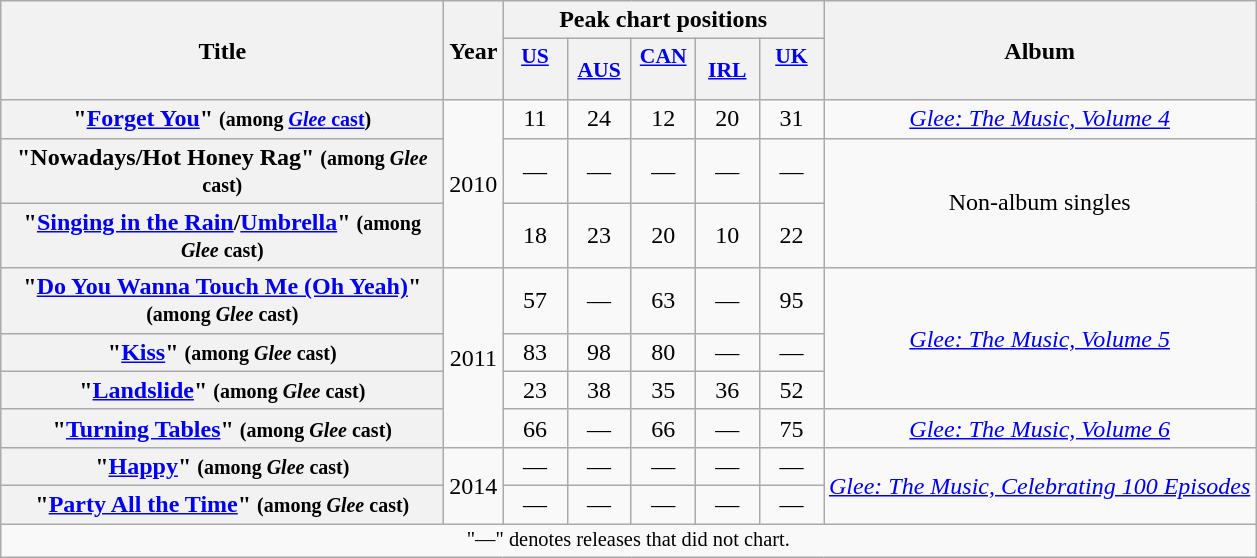<table class="wikitable plainrowheaders" style="text-align:center;">
<tr>
<th scope="col" rowspan="2" style="width:18em;">Title</th>
<th scope="col" rowspan="2">Year</th>
<th scope="col" colspan="5">Peak chart positions</th>
<th scope="col" rowspan="2">Album</th>
</tr>
<tr>
<th scope="col" style="width:2.5em;font-size:90%;"><a href='#'>US</a><br><br></th>
<th scope="col" style="width:2.5em;font-size:90%;"><a href='#'>AUS</a><br></th>
<th scope="col" style="width:2.5em;font-size:90%;"><a href='#'>CAN</a><br><br></th>
<th scope="col" style="width:2.5em;font-size:90%;"><a href='#'>IRL</a><br></th>
<th scope="col" style="width:2.5em;font-size:90%;"><a href='#'>UK</a><br><br></th>
</tr>
<tr>
<th scope="row">"<a href='#'>Forget You</a>" <small>(among <a href='#'><em>Glee</em> cast</a>)</small></th>
<td rowspan="3">2010</td>
<td>11</td>
<td>24</td>
<td>12</td>
<td>20</td>
<td>31</td>
<td><em><a href='#'>Glee: The Music, Volume&nbsp;4</a></em></td>
</tr>
<tr>
<th scope="row">"Nowadays/Hot Honey Rag" <small>(among <em>Glee</em> cast)</small></th>
<td>—</td>
<td>—</td>
<td>—</td>
<td>—</td>
<td>—</td>
<td rowspan="2">Non-album singles</td>
</tr>
<tr>
<th scope="row">"<a href='#'>Singing in the Rain</a>/<a href='#'>Umbrella</a>" <small>(among <em>Glee</em> cast)</small></th>
<td>18</td>
<td>23</td>
<td>20</td>
<td>10</td>
<td>22</td>
</tr>
<tr>
<th scope="row">"<a href='#'>Do You Wanna Touch Me (Oh Yeah)</a>"<small>(among <em>Glee</em> cast)</small></th>
<td rowspan="4">2011</td>
<td>57</td>
<td>—</td>
<td>63</td>
<td>—</td>
<td>95</td>
<td rowspan="3"><em><a href='#'>Glee: The Music, Volume&nbsp;5</a></em></td>
</tr>
<tr>
<th scope="row">"<a href='#'>Kiss</a>" <small>(among <em>Glee</em> cast)</small></th>
<td>83</td>
<td>98</td>
<td>80</td>
<td>—</td>
<td>—</td>
</tr>
<tr>
<th scope="row">"<a href='#'>Landslide</a>" <small>(among <em>Glee</em> cast)</small></th>
<td>23</td>
<td>38</td>
<td>35</td>
<td>36</td>
<td>52</td>
</tr>
<tr>
<th scope="row">"<a href='#'>Turning Tables</a>" <small>(among <em>Glee</em> cast)</small></th>
<td>66</td>
<td>—</td>
<td>66</td>
<td>—</td>
<td>75</td>
<td><em><a href='#'>Glee: The Music, Volume&nbsp;6</a></em></td>
</tr>
<tr>
<th scope="row">"<a href='#'>Happy</a>" <small>(among <em>Glee</em> cast)</small></th>
<td rowspan="2">2014</td>
<td>—</td>
<td>—</td>
<td>—</td>
<td>—</td>
<td>—</td>
<td rowspan="2"><em><a href='#'>Glee: The Music, Celebrating 100 Episodes</a></em></td>
</tr>
<tr>
<th scope="row">"<a href='#'>Party All the Time</a>" <small>(among <em>Glee</em> cast)</small></th>
<td>—</td>
<td>—</td>
<td>—</td>
<td>—</td>
<td>—</td>
</tr>
<tr>
<td colspan="8" style="font-size: 85%">"—" denotes releases that did not chart.</td>
</tr>
</table>
